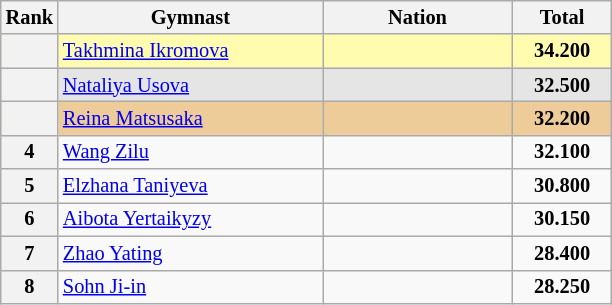<table class="wikitable sortable" style="text-align:center; font-size:85%">
<tr>
<th scope="col" style="width:20px;">Rank</th>
<th ! scope="col" style="width:170px;">Gymnast</th>
<th ! scope="col" style="width:120px;">Nation</th>
<th ! scope="col" style="width:60px;">Total</th>
</tr>
<tr bgcolor=fffcaf>
<th scope=row></th>
<td align=left><a href='#'>Takhmina Ikromova</a></td>
<td style="text-align:left;"></td>
<td><strong>34.200</strong></td>
</tr>
<tr bgcolor=e5e5e5>
<th scope=row></th>
<td align=left><a href='#'>Nataliya Usova</a></td>
<td style="text-align:left;"></td>
<td><strong>32.500</strong></td>
</tr>
<tr bgcolor=eecc99>
<th scope=row></th>
<td align=left><a href='#'>Reina Matsusaka</a></td>
<td style="text-align:left;"></td>
<td><strong>32.200</strong></td>
</tr>
<tr>
<th scope=row>4</th>
<td align=left><a href='#'>Wang Zilu</a></td>
<td style="text-align:left;"></td>
<td><strong>32.100</strong></td>
</tr>
<tr>
<th scope=row>5</th>
<td align=left><a href='#'>Elzhana Taniyeva</a></td>
<td style="text-align:left;"></td>
<td><strong>30.800</strong></td>
</tr>
<tr>
<th scope=row>6</th>
<td align=left><a href='#'>Aibota Yertaikyzy</a></td>
<td style="text-align:left;"></td>
<td><strong>30.150</strong></td>
</tr>
<tr>
<th scope=row>7</th>
<td align=left><a href='#'>Zhao Yating</a></td>
<td style="text-align:left;"></td>
<td><strong>28.400</strong></td>
</tr>
<tr>
<th scope=row>8</th>
<td align=left><a href='#'>Sohn Ji-in</a></td>
<td style="text-align:left;"></td>
<td><strong>28.250</strong></td>
</tr>
</table>
